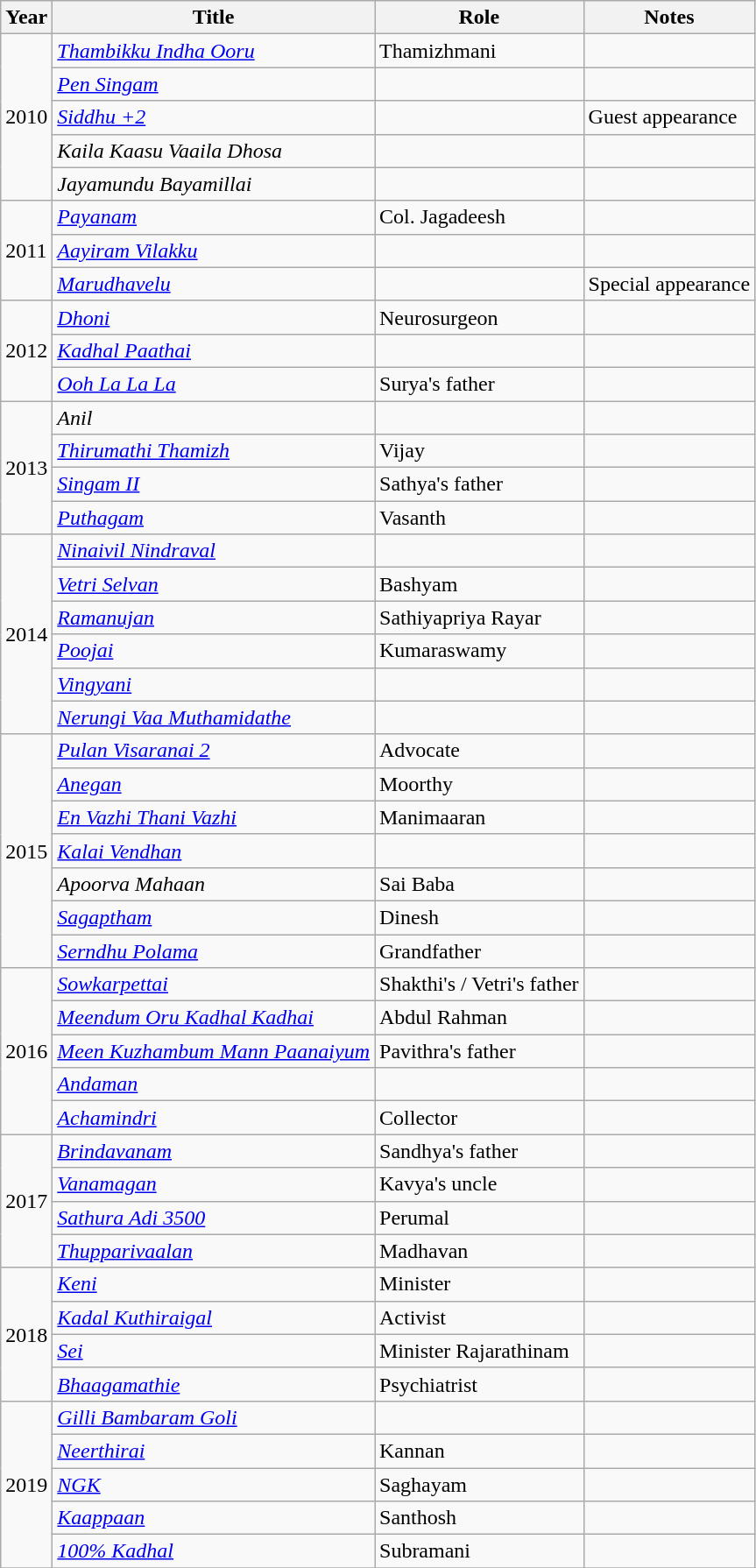<table class="wikitable sortable">
<tr>
<th>Year</th>
<th>Title</th>
<th>Role</th>
<th class="unsortable">Notes</th>
</tr>
<tr>
<td rowspan="5">2010</td>
<td><em><a href='#'>Thambikku Indha Ooru</a></em></td>
<td>Thamizhmani</td>
<td></td>
</tr>
<tr>
<td><em><a href='#'>Pen Singam</a></em></td>
<td></td>
<td></td>
</tr>
<tr>
<td><em><a href='#'>Siddhu +2</a></em></td>
<td></td>
<td>Guest appearance</td>
</tr>
<tr>
<td><em>Kaila Kaasu Vaaila Dhosa</em></td>
<td></td>
<td></td>
</tr>
<tr>
<td><em>Jayamundu Bayamillai</em></td>
<td></td>
<td></td>
</tr>
<tr>
<td rowspan="3">2011</td>
<td><em><a href='#'>Payanam</a></em></td>
<td>Col. Jagadeesh</td>
<td></td>
</tr>
<tr>
<td><em><a href='#'>Aayiram Vilakku</a></em></td>
<td></td>
<td></td>
</tr>
<tr>
<td><em><a href='#'>Marudhavelu</a></em></td>
<td></td>
<td>Special appearance</td>
</tr>
<tr>
<td rowspan="3">2012</td>
<td><em><a href='#'>Dhoni</a></em></td>
<td>Neurosurgeon</td>
<td></td>
</tr>
<tr>
<td><em><a href='#'>Kadhal Paathai</a></em></td>
<td></td>
<td></td>
</tr>
<tr>
<td><em><a href='#'>Ooh La La La</a></em></td>
<td>Surya's father</td>
<td></td>
</tr>
<tr>
<td rowspan="4">2013</td>
<td><em>Anil</em></td>
<td></td>
<td></td>
</tr>
<tr>
<td><em><a href='#'>Thirumathi Thamizh</a></em></td>
<td>Vijay</td>
<td></td>
</tr>
<tr>
<td><em><a href='#'>Singam II</a></em></td>
<td>Sathya's father</td>
<td></td>
</tr>
<tr>
<td><em><a href='#'>Puthagam</a></em></td>
<td>Vasanth</td>
<td></td>
</tr>
<tr>
<td rowspan="6">2014</td>
<td><em><a href='#'>Ninaivil Nindraval</a></em></td>
<td></td>
<td></td>
</tr>
<tr>
<td><em><a href='#'>Vetri Selvan</a></em></td>
<td>Bashyam</td>
<td></td>
</tr>
<tr>
<td><em><a href='#'>Ramanujan</a></em></td>
<td>Sathiyapriya Rayar</td>
<td></td>
</tr>
<tr>
<td><em><a href='#'>Poojai</a></em></td>
<td>Kumaraswamy</td>
<td></td>
</tr>
<tr>
<td><em><a href='#'>Vingyani</a></em></td>
<td></td>
<td></td>
</tr>
<tr>
<td><em><a href='#'>Nerungi Vaa Muthamidathe</a></em></td>
<td></td>
<td></td>
</tr>
<tr>
<td rowspan="7">2015</td>
<td><em><a href='#'>Pulan Visaranai 2</a></em></td>
<td>Advocate</td>
<td></td>
</tr>
<tr>
<td><em><a href='#'>Anegan</a></em></td>
<td>Moorthy</td>
<td></td>
</tr>
<tr>
<td><em><a href='#'>En Vazhi Thani Vazhi</a></em></td>
<td>Manimaaran</td>
<td></td>
</tr>
<tr>
<td><em><a href='#'>Kalai Vendhan</a></em></td>
<td></td>
<td></td>
</tr>
<tr>
<td><em>Apoorva Mahaan</em></td>
<td>Sai Baba</td>
<td></td>
</tr>
<tr>
<td><em><a href='#'>Sagaptham</a></em></td>
<td>Dinesh</td>
<td></td>
</tr>
<tr>
<td><em><a href='#'>Serndhu Polama</a></em></td>
<td>Grandfather</td>
<td></td>
</tr>
<tr>
<td rowspan="5">2016</td>
<td><em><a href='#'>Sowkarpettai</a></em></td>
<td>Shakthi's / Vetri's father</td>
<td></td>
</tr>
<tr>
<td><em><a href='#'>Meendum Oru Kadhal Kadhai</a></em></td>
<td>Abdul Rahman</td>
<td></td>
</tr>
<tr>
<td><em><a href='#'>Meen Kuzhambum Mann Paanaiyum</a></em></td>
<td>Pavithra's father</td>
<td></td>
</tr>
<tr>
<td><em><a href='#'>Andaman</a></em></td>
<td></td>
<td></td>
</tr>
<tr>
<td><em><a href='#'>Achamindri</a></em></td>
<td>Collector</td>
<td></td>
</tr>
<tr>
<td rowspan="4">2017</td>
<td><em><a href='#'>Brindavanam</a></em></td>
<td>Sandhya's father</td>
<td></td>
</tr>
<tr>
<td><em><a href='#'>Vanamagan</a></em></td>
<td>Kavya's uncle</td>
<td></td>
</tr>
<tr>
<td><em><a href='#'>Sathura Adi 3500</a></em></td>
<td>Perumal</td>
<td></td>
</tr>
<tr>
<td><em><a href='#'>Thupparivaalan</a></em></td>
<td>Madhavan</td>
<td></td>
</tr>
<tr>
<td rowspan="4">2018</td>
<td><em><a href='#'>Keni</a></em></td>
<td>Minister</td>
<td></td>
</tr>
<tr>
<td><em><a href='#'>Kadal Kuthiraigal</a></em></td>
<td>Activist</td>
<td></td>
</tr>
<tr>
<td><em><a href='#'>Sei</a></em></td>
<td>Minister Rajarathinam</td>
<td></td>
</tr>
<tr>
<td><em><a href='#'>Bhaagamathie</a></em></td>
<td>Psychiatrist</td>
<td></td>
</tr>
<tr>
<td rowspan="5">2019</td>
<td><em><a href='#'>Gilli Bambaram Goli</a></em></td>
<td></td>
<td></td>
</tr>
<tr>
<td><em><a href='#'>Neerthirai</a></em></td>
<td>Kannan</td>
<td></td>
</tr>
<tr>
<td><em><a href='#'>NGK</a></em></td>
<td>Saghayam</td>
<td></td>
</tr>
<tr>
<td><em><a href='#'>Kaappaan</a></em></td>
<td>Santhosh</td>
<td></td>
</tr>
<tr>
<td><em><a href='#'>100% Kadhal</a></em></td>
<td>Subramani</td>
<td></td>
</tr>
<tr>
</tr>
</table>
